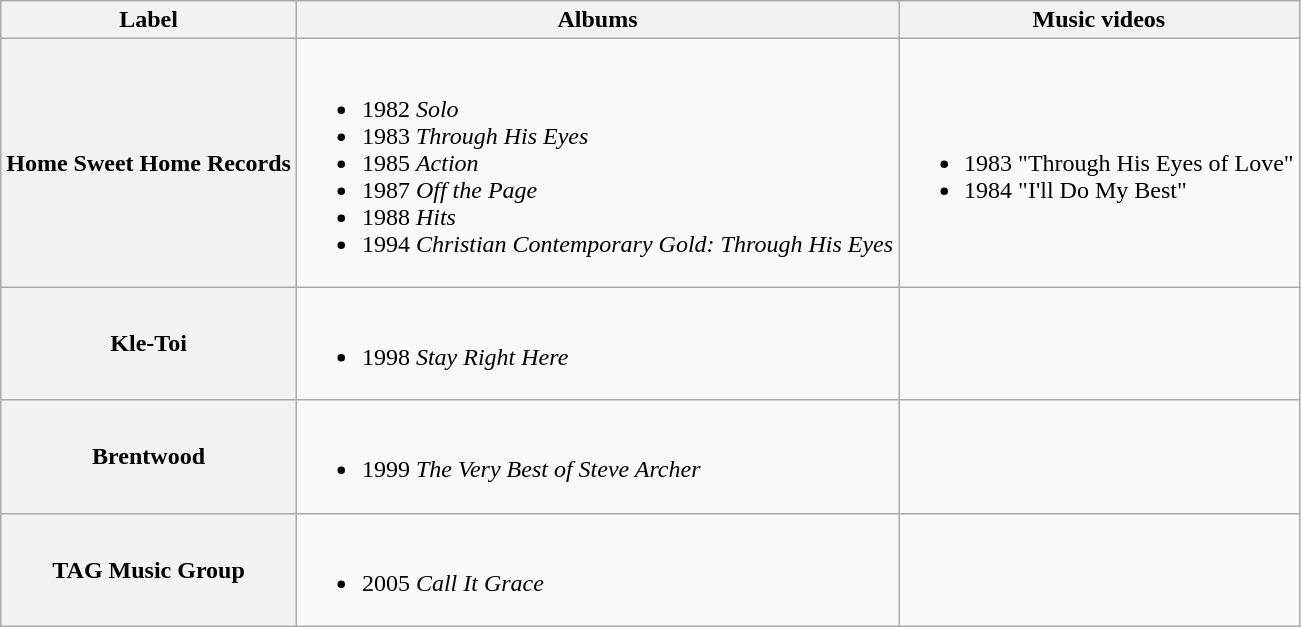<table class="wikitable">
<tr>
<th>Label</th>
<th>Albums</th>
<th>Music videos</th>
</tr>
<tr>
<th>Home Sweet Home Records</th>
<td><br><ul><li>1982 <em>Solo</em></li><li>1983 <em>Through His Eyes</em></li><li>1985 <em>Action</em></li><li>1987 <em>Off the Page</em></li><li>1988 <em>Hits</em></li><li>1994 <em>Christian Contemporary Gold: Through His Eyes</em></li></ul></td>
<td><br><ul><li>1983 "Through His Eyes of Love"</li><li>1984 "I'll Do My Best"</li></ul></td>
</tr>
<tr>
<th>Kle-Toi</th>
<td><br><ul><li>1998 <em>Stay Right Here</em></li></ul></td>
<td></td>
</tr>
<tr>
<th>Brentwood</th>
<td><br><ul><li>1999 <em>The Very Best of Steve Archer</em></li></ul></td>
<td></td>
</tr>
<tr>
<th>TAG Music Group</th>
<td><br><ul><li>2005 <em>Call It Grace</em></li></ul></td>
<td></td>
</tr>
</table>
